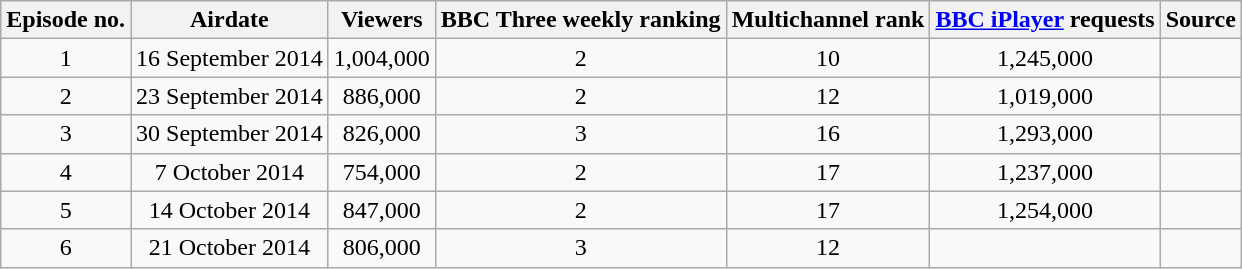<table class="wikitable" style="text-align:center;">
<tr>
<th>Episode no.</th>
<th>Airdate</th>
<th>Viewers</th>
<th>BBC Three weekly ranking</th>
<th>Multichannel rank</th>
<th><a href='#'>BBC iPlayer</a> requests</th>
<th>Source</th>
</tr>
<tr>
<td>1</td>
<td>16 September 2014</td>
<td>1,004,000</td>
<td>2</td>
<td>10</td>
<td>1,245,000</td>
<td></td>
</tr>
<tr>
<td>2</td>
<td>23 September 2014</td>
<td>886,000</td>
<td>2</td>
<td>12</td>
<td>1,019,000</td>
<td></td>
</tr>
<tr>
<td>3</td>
<td>30 September 2014</td>
<td>826,000</td>
<td>3</td>
<td>16</td>
<td>1,293,000</td>
<td></td>
</tr>
<tr>
<td>4</td>
<td>7 October 2014</td>
<td>754,000</td>
<td>2</td>
<td>17</td>
<td>1,237,000</td>
<td></td>
</tr>
<tr>
<td>5</td>
<td>14 October 2014</td>
<td>847,000</td>
<td>2</td>
<td>17</td>
<td>1,254,000</td>
<td></td>
</tr>
<tr>
<td>6</td>
<td>21 October 2014</td>
<td>806,000</td>
<td>3</td>
<td>12</td>
<td></td>
<td></td>
</tr>
</table>
